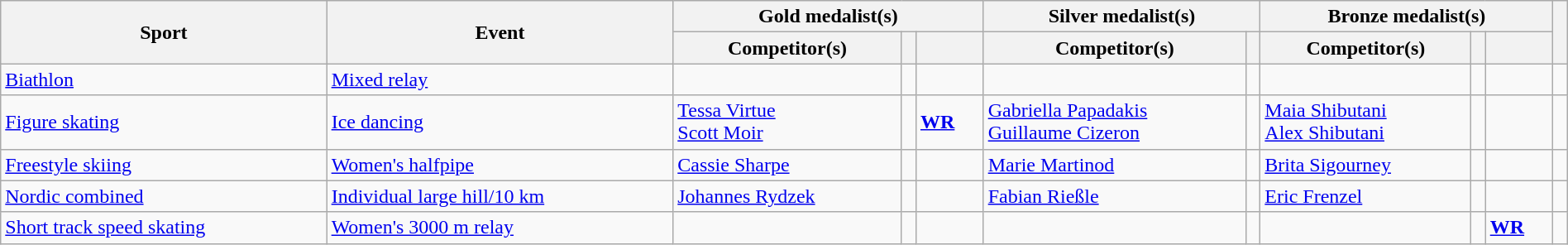<table class="wikitable" style="width:100%;">
<tr>
<th rowspan="2">Sport</th>
<th rowspan="2">Event</th>
<th colspan="3">Gold medalist(s)</th>
<th colspan="2">Silver medalist(s)</th>
<th colspan="3">Bronze medalist(s)</th>
<th rowspan="2"></th>
</tr>
<tr>
<th>Competitor(s)</th>
<th></th>
<th></th>
<th>Competitor(s)</th>
<th></th>
<th>Competitor(s)</th>
<th></th>
<th></th>
</tr>
<tr>
<td><a href='#'>Biathlon</a></td>
<td><a href='#'>Mixed relay</a></td>
<td></td>
<td></td>
<td></td>
<td></td>
<td></td>
<td></td>
<td></td>
<td></td>
<td></td>
</tr>
<tr>
<td><a href='#'>Figure skating</a></td>
<td><a href='#'>Ice dancing</a></td>
<td><a href='#'>Tessa Virtue</a><br><a href='#'>Scott Moir</a></td>
<td></td>
<td><strong><a href='#'>WR</a></strong></td>
<td><a href='#'>Gabriella Papadakis</a><br><a href='#'>Guillaume Cizeron</a></td>
<td></td>
<td><a href='#'>Maia Shibutani</a><br><a href='#'>Alex Shibutani</a></td>
<td></td>
<td></td>
<td></td>
</tr>
<tr>
<td><a href='#'>Freestyle skiing</a></td>
<td><a href='#'>Women's halfpipe</a></td>
<td><a href='#'>Cassie Sharpe</a></td>
<td></td>
<td></td>
<td><a href='#'>Marie Martinod</a></td>
<td></td>
<td><a href='#'>Brita Sigourney</a></td>
<td></td>
<td></td>
<td></td>
</tr>
<tr>
<td><a href='#'>Nordic combined</a></td>
<td><a href='#'>Individual large hill/10 km</a></td>
<td><a href='#'>Johannes Rydzek</a></td>
<td></td>
<td></td>
<td><a href='#'>Fabian Rießle</a></td>
<td></td>
<td><a href='#'>Eric Frenzel</a></td>
<td></td>
<td></td>
<td></td>
</tr>
<tr>
<td><a href='#'>Short track speed skating</a></td>
<td><a href='#'>Women's 3000 m relay</a></td>
<td></td>
<td></td>
<td></td>
<td></td>
<td></td>
<td></td>
<td></td>
<td><strong><a href='#'>WR</a></strong></td>
<td></td>
</tr>
</table>
